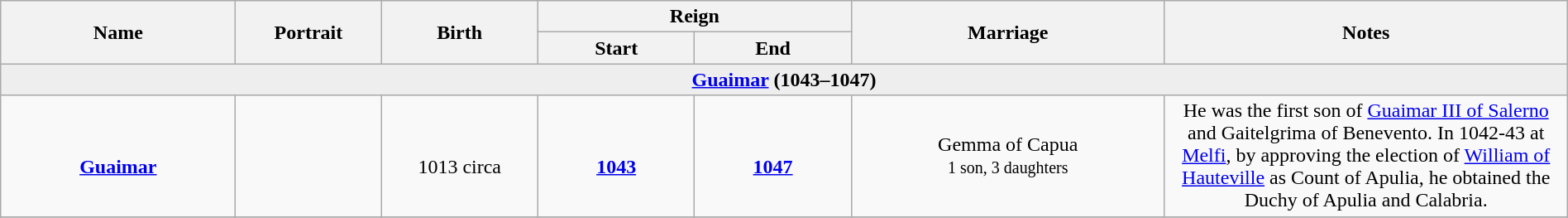<table class="wikitable" style="text-align:center" width=100%>
<tr>
<th rowspan=2 width=15%>Name</th>
<th rowspan=2 width=110px>Portrait</th>
<th rowspan=2 width=10%>Birth</th>
<th colspan=2>Reign</th>
<th rowspan=2 width=20%>Marriage</th>
<th rowspan=2>Notes</th>
</tr>
<tr>
<th width=10%>Start</th>
<th width=10%>End</th>
</tr>
<tr style="background:#eeeeee">
<td colspan=7><strong><span><a href='#'>Guaimar</a> (1043–1047)</span></strong></td>
</tr>
<tr>
<td><br><strong><a href='#'>Guaimar</a></strong><br></td>
<td></td>
<td><br>1013 circa</td>
<td><br><strong><a href='#'>1043</a></strong></td>
<td><br><strong><a href='#'>1047</a></strong></td>
<td>Gemma of Capua<br><small>1 son, 3 daughters</small></td>
<td>He was the first son of <a href='#'>Guaimar III of Salerno</a> and Gaitelgrima of Benevento. In 1042-43 at <a href='#'>Melfi</a>, by approving the election of <a href='#'>William of Hauteville</a> as Count of Apulia, he obtained the Duchy of Apulia and Calabria.</td>
</tr>
<tr>
</tr>
</table>
